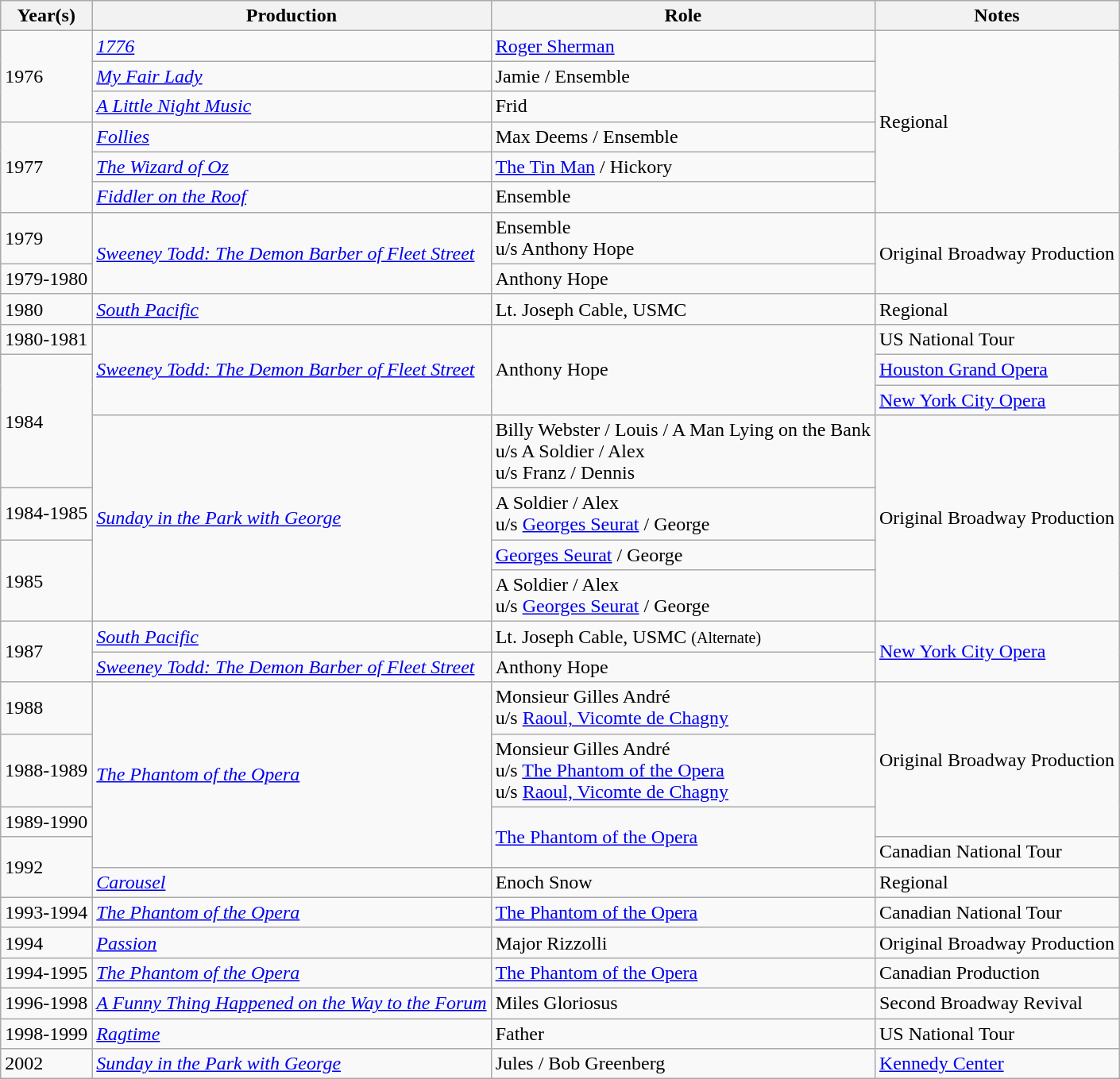<table class="wikitable">
<tr>
<th>Year(s)</th>
<th>Production</th>
<th>Role</th>
<th>Notes</th>
</tr>
<tr>
<td rowspan=3>1976</td>
<td><em><a href='#'>1776</a></em></td>
<td><a href='#'>Roger Sherman</a></td>
<td rowspan=6>Regional</td>
</tr>
<tr>
<td><em><a href='#'>My Fair Lady</a></em></td>
<td>Jamie / Ensemble</td>
</tr>
<tr>
<td><em><a href='#'>A Little Night Music</a></em></td>
<td>Frid</td>
</tr>
<tr>
<td rowspan=3>1977</td>
<td><em><a href='#'>Follies</a></em></td>
<td>Max Deems / Ensemble</td>
</tr>
<tr>
<td><em><a href='#'>The Wizard of Oz</a></em></td>
<td><a href='#'>The Tin Man</a> / Hickory</td>
</tr>
<tr>
<td><em><a href='#'>Fiddler on the Roof</a></em></td>
<td>Ensemble</td>
</tr>
<tr>
<td>1979</td>
<td rowspan=2><em><a href='#'>Sweeney Todd: The Demon Barber of Fleet Street</a></em></td>
<td>Ensemble<br>u/s Anthony Hope</td>
<td rowspan=2>Original Broadway Production</td>
</tr>
<tr>
<td>1979-1980</td>
<td>Anthony Hope</td>
</tr>
<tr>
<td>1980</td>
<td><em><a href='#'>South Pacific</a></em></td>
<td>Lt. Joseph Cable, USMC</td>
<td>Regional</td>
</tr>
<tr>
<td>1980-1981</td>
<td rowspan=3><em><a href='#'>Sweeney Todd: The Demon Barber of Fleet Street</a></em></td>
<td rowspan=3>Anthony Hope</td>
<td>US National Tour</td>
</tr>
<tr>
<td rowspan=3>1984</td>
<td><a href='#'>Houston Grand Opera</a></td>
</tr>
<tr>
<td><a href='#'>New York City Opera</a></td>
</tr>
<tr>
<td rowspan=4><em><a href='#'>Sunday in the Park with George</a></em></td>
<td>Billy Webster / Louis / A Man Lying on the Bank<br>u/s A Soldier / Alex<br>u/s Franz / Dennis</td>
<td rowspan=4>Original Broadway Production</td>
</tr>
<tr>
<td>1984-1985</td>
<td>A Soldier / Alex<br>u/s <a href='#'>Georges Seurat</a> / George</td>
</tr>
<tr>
<td rowspan=2>1985</td>
<td><a href='#'>Georges Seurat</a> / George</td>
</tr>
<tr>
<td>A Soldier / Alex<br>u/s <a href='#'>Georges Seurat</a> / George</td>
</tr>
<tr>
<td rowspan=2>1987</td>
<td><em><a href='#'>South Pacific</a></em></td>
<td>Lt. Joseph Cable, USMC <small>(Alternate)</small></td>
<td rowspan=2><a href='#'>New York City Opera</a></td>
</tr>
<tr>
<td><em><a href='#'>Sweeney Todd: The Demon Barber of Fleet Street</a></em></td>
<td>Anthony Hope</td>
</tr>
<tr>
<td>1988</td>
<td rowspan=4><em><a href='#'>The Phantom of the Opera</a></em></td>
<td>Monsieur Gilles André<br>u/s <a href='#'>Raoul, Vicomte de Chagny</a></td>
<td rowspan=3>Original Broadway Production</td>
</tr>
<tr>
<td>1988-1989</td>
<td>Monsieur Gilles André<br>u/s <a href='#'>The Phantom of the Opera</a><br>u/s <a href='#'>Raoul, Vicomte de Chagny</a></td>
</tr>
<tr>
<td>1989-1990</td>
<td rowspan=2><a href='#'>The Phantom of the Opera</a></td>
</tr>
<tr>
<td rowspan=2>1992</td>
<td>Canadian National Tour</td>
</tr>
<tr>
<td><em><a href='#'>Carousel</a></em></td>
<td>Enoch Snow</td>
<td>Regional</td>
</tr>
<tr>
<td>1993-1994</td>
<td><em><a href='#'>The Phantom of the Opera</a></em></td>
<td><a href='#'>The Phantom of the Opera</a></td>
<td>Canadian National Tour</td>
</tr>
<tr>
<td>1994</td>
<td><em><a href='#'>Passion</a></em></td>
<td>Major Rizzolli</td>
<td>Original Broadway Production</td>
</tr>
<tr>
<td>1994-1995</td>
<td><em><a href='#'>The Phantom of the Opera</a></em></td>
<td><a href='#'>The Phantom of the Opera</a></td>
<td>Canadian Production</td>
</tr>
<tr>
<td>1996-1998</td>
<td><em><a href='#'>A Funny Thing Happened on the Way to the Forum</a></em></td>
<td>Miles Gloriosus</td>
<td>Second Broadway Revival</td>
</tr>
<tr>
<td>1998-1999</td>
<td><em><a href='#'>Ragtime</a></em></td>
<td>Father</td>
<td>US National Tour</td>
</tr>
<tr>
<td>2002</td>
<td><em><a href='#'>Sunday in the Park with George</a></em></td>
<td>Jules / Bob Greenberg</td>
<td><a href='#'>Kennedy Center</a></td>
</tr>
</table>
